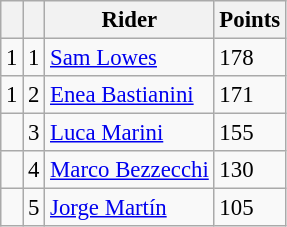<table class="wikitable" style="font-size: 95%;">
<tr>
<th></th>
<th></th>
<th>Rider</th>
<th>Points</th>
</tr>
<tr>
<td> 1</td>
<td align=center>1</td>
<td> <a href='#'>Sam Lowes</a></td>
<td align=left>178</td>
</tr>
<tr>
<td> 1</td>
<td align=center>2</td>
<td> <a href='#'>Enea Bastianini</a></td>
<td align=left>171</td>
</tr>
<tr>
<td></td>
<td align=center>3</td>
<td> <a href='#'>Luca Marini</a></td>
<td align=left>155</td>
</tr>
<tr>
<td></td>
<td align=center>4</td>
<td> <a href='#'>Marco Bezzecchi</a></td>
<td align=left>130</td>
</tr>
<tr>
<td></td>
<td align=center>5</td>
<td> <a href='#'>Jorge Martín</a></td>
<td align=left>105</td>
</tr>
</table>
